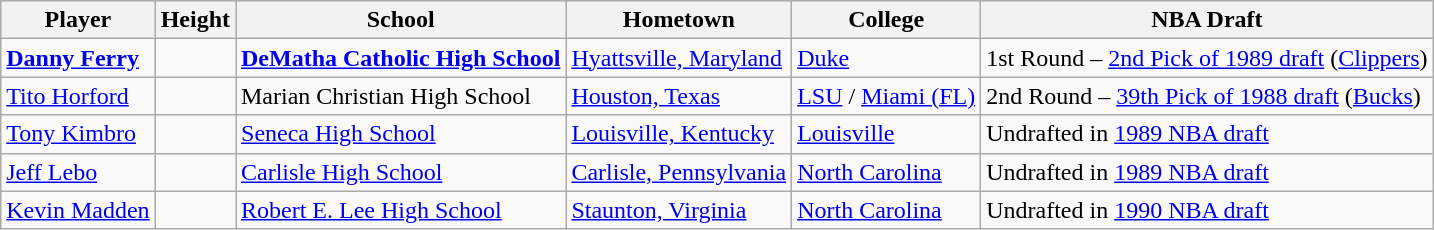<table class="wikitable">
<tr>
<th>Player</th>
<th>Height</th>
<th>School</th>
<th>Hometown</th>
<th>College</th>
<th>NBA Draft</th>
</tr>
<tr>
<td><strong><a href='#'>Danny Ferry</a></strong></td>
<td></td>
<td><strong><a href='#'>DeMatha Catholic High School</a></strong></td>
<td><a href='#'>Hyattsville, Maryland</a></td>
<td><a href='#'>Duke</a></td>
<td>1st Round – <a href='#'>2nd Pick of 1989 draft</a> (<a href='#'>Clippers</a>)</td>
</tr>
<tr>
<td><a href='#'>Tito Horford</a></td>
<td></td>
<td>Marian Christian High School</td>
<td><a href='#'>Houston, Texas</a></td>
<td><a href='#'>LSU</a> / <a href='#'>Miami (FL)</a></td>
<td>2nd Round – <a href='#'>39th Pick of 1988 draft</a> (<a href='#'>Bucks</a>)</td>
</tr>
<tr>
<td><a href='#'>Tony Kimbro</a></td>
<td></td>
<td><a href='#'>Seneca High School</a></td>
<td><a href='#'>Louisville, Kentucky</a></td>
<td><a href='#'>Louisville</a></td>
<td>Undrafted in <a href='#'>1989 NBA draft</a></td>
</tr>
<tr>
<td><a href='#'>Jeff Lebo</a></td>
<td></td>
<td><a href='#'>Carlisle High School</a></td>
<td><a href='#'>Carlisle, Pennsylvania</a></td>
<td><a href='#'>North Carolina</a></td>
<td>Undrafted in <a href='#'>1989 NBA draft</a></td>
</tr>
<tr>
<td><a href='#'>Kevin Madden</a></td>
<td></td>
<td><a href='#'>Robert E. Lee High School</a></td>
<td><a href='#'>Staunton, Virginia</a></td>
<td><a href='#'>North Carolina</a></td>
<td>Undrafted in <a href='#'>1990 NBA draft</a></td>
</tr>
</table>
